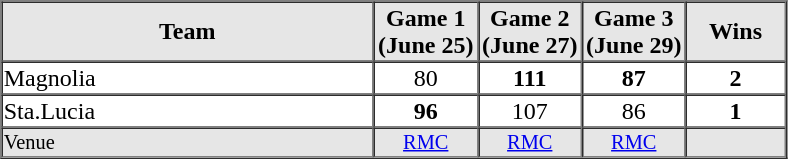<table border=1 cellspacing=0 width=525 align=center>
<tr style="text-align:center; background-color:#e6e6e6;">
<th align=center width=30%>Team</th>
<th width=8%>Game 1 (June 25)</th>
<th width=8%>Game 2 (June 27)</th>
<th width=8%>Game 3 (June 29)</th>
<th width=8%>Wins</th>
</tr>
<tr style="text-align:center;">
<td align=left>Magnolia</td>
<td>80</td>
<td><strong>111</strong></td>
<td><strong>87</strong></td>
<td><strong>2</strong></td>
</tr>
<tr style="text-align:center;">
<td align=left>Sta.Lucia</td>
<td><strong>96</strong></td>
<td>107</td>
<td>86</td>
<td><strong>1</strong></td>
</tr>
<tr style="text-align:center; font-size: 85%; background-color:#e6e6e6;">
<td align=left>Venue</td>
<td><a href='#'>RMC</a></td>
<td><a href='#'>RMC</a></td>
<td><a href='#'>RMC</a></td>
<td></td>
</tr>
</table>
